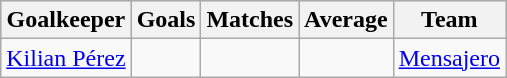<table class="wikitable sortable" class="wikitable">
<tr style="background:#ccc; text-align:center;">
<th>Goalkeeper</th>
<th>Goals</th>
<th>Matches</th>
<th>Average</th>
<th>Team</th>
</tr>
<tr>
<td> <a href='#'>Kilian Pérez</a></td>
<td></td>
<td></td>
<td></td>
<td><a href='#'>Mensajero</a></td>
</tr>
</table>
